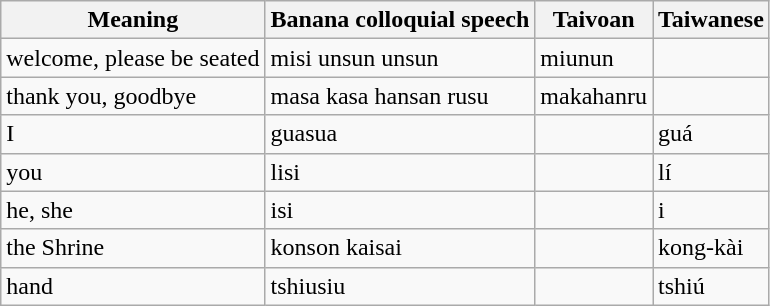<table class="wikitable">
<tr>
<th>Meaning</th>
<th>Banana colloquial speech</th>
<th>Taivoan</th>
<th>Taiwanese</th>
</tr>
<tr>
<td>welcome, please be seated</td>
<td>misi unsun unsun</td>
<td>miunun</td>
<td></td>
</tr>
<tr>
<td>thank you, goodbye</td>
<td>masa kasa hansan rusu</td>
<td>makahanru</td>
<td></td>
</tr>
<tr>
<td>I</td>
<td>guasua</td>
<td></td>
<td>guá</td>
</tr>
<tr>
<td>you</td>
<td>lisi</td>
<td></td>
<td>lí</td>
</tr>
<tr>
<td>he, she</td>
<td>isi</td>
<td></td>
<td>i</td>
</tr>
<tr>
<td>the Shrine</td>
<td>konson kaisai</td>
<td></td>
<td>kong-kài</td>
</tr>
<tr>
<td>hand</td>
<td>tshiusiu</td>
<td></td>
<td>tshiú</td>
</tr>
</table>
